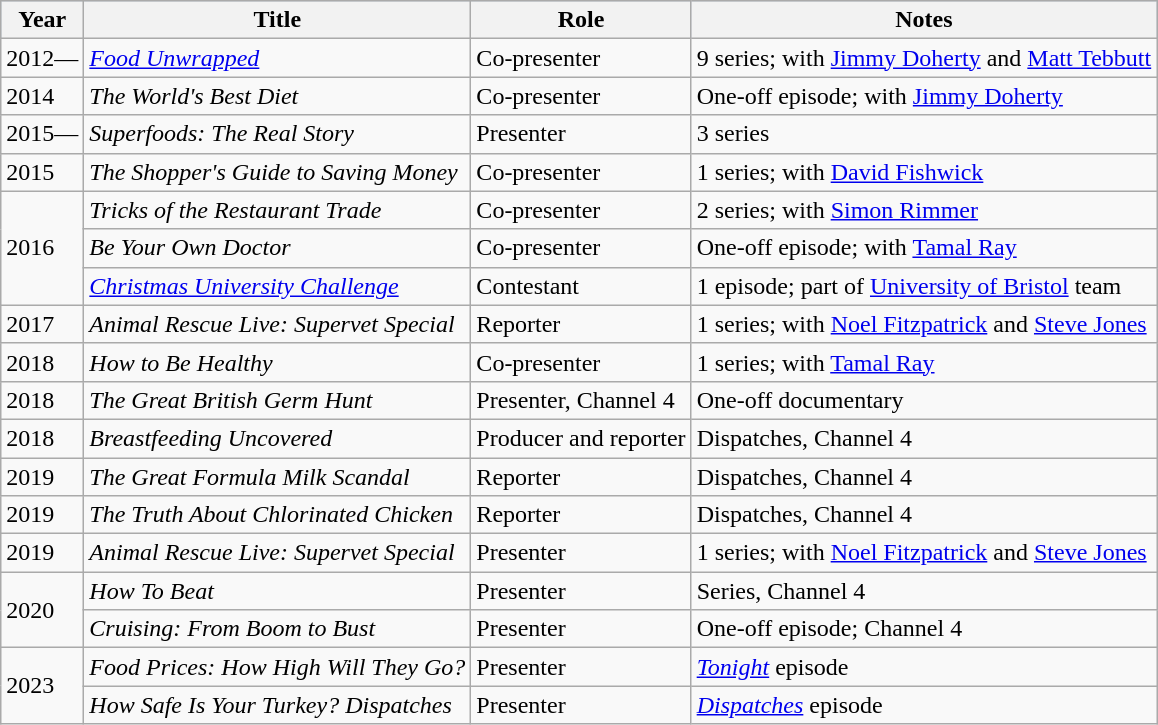<table class="wikitable">
<tr style="background:#b0c4de; text-align:center;">
<th>Year</th>
<th>Title</th>
<th>Role</th>
<th>Notes</th>
</tr>
<tr>
<td>2012—</td>
<td><em><a href='#'>Food Unwrapped</a></em></td>
<td>Co-presenter</td>
<td>9 series; with <a href='#'>Jimmy Doherty</a> and <a href='#'>Matt Tebbutt</a></td>
</tr>
<tr>
<td>2014</td>
<td><em>The World's Best Diet</em></td>
<td>Co-presenter</td>
<td>One-off episode; with <a href='#'>Jimmy Doherty</a></td>
</tr>
<tr>
<td>2015—</td>
<td><em>Superfoods: The Real Story</em></td>
<td>Presenter</td>
<td>3 series</td>
</tr>
<tr>
<td>2015</td>
<td><em>The Shopper's Guide to Saving Money</em></td>
<td>Co-presenter</td>
<td>1 series; with <a href='#'>David Fishwick</a></td>
</tr>
<tr>
<td rowspan=3>2016</td>
<td><em>Tricks of the Restaurant Trade</em></td>
<td>Co-presenter</td>
<td>2 series; with <a href='#'>Simon Rimmer</a></td>
</tr>
<tr>
<td><em>Be Your Own Doctor</em></td>
<td>Co-presenter</td>
<td>One-off episode; with <a href='#'>Tamal Ray</a></td>
</tr>
<tr>
<td><em><a href='#'>Christmas University Challenge</a></em></td>
<td>Contestant</td>
<td>1 episode; part of <a href='#'>University of Bristol</a> team</td>
</tr>
<tr>
<td>2017</td>
<td><em>Animal Rescue Live: Supervet Special</em></td>
<td>Reporter</td>
<td>1 series; with <a href='#'>Noel Fitzpatrick</a> and <a href='#'>Steve Jones</a></td>
</tr>
<tr>
<td>2018</td>
<td><em>How to Be Healthy</em></td>
<td>Co-presenter</td>
<td>1 series; with <a href='#'>Tamal Ray</a></td>
</tr>
<tr>
<td>2018</td>
<td><em>The Great British Germ Hunt</em></td>
<td>Presenter, Channel 4</td>
<td>One-off documentary</td>
</tr>
<tr>
<td>2018</td>
<td><em>Breastfeeding Uncovered</em></td>
<td>Producer and reporter</td>
<td>Dispatches, Channel 4</td>
</tr>
<tr>
<td>2019</td>
<td><em>The Great Formula Milk Scandal</em></td>
<td>Reporter</td>
<td>Dispatches, Channel 4</td>
</tr>
<tr>
<td>2019</td>
<td><em>The Truth About Chlorinated Chicken</em></td>
<td>Reporter</td>
<td>Dispatches, Channel 4</td>
</tr>
<tr>
<td>2019</td>
<td><em>Animal Rescue Live: Supervet Special</em></td>
<td>Presenter</td>
<td>1 series; with <a href='#'>Noel Fitzpatrick</a> and <a href='#'>Steve Jones</a></td>
</tr>
<tr>
<td rowspan=2>2020</td>
<td><em>How To Beat</em></td>
<td>Presenter</td>
<td>Series, Channel 4</td>
</tr>
<tr>
<td><em>Cruising: From Boom to Bust</em></td>
<td>Presenter</td>
<td>One-off episode; Channel 4</td>
</tr>
<tr>
<td rowspan=2>2023</td>
<td><em>Food Prices: How High Will They Go?</em></td>
<td>Presenter</td>
<td><em><a href='#'>Tonight</a></em> episode</td>
</tr>
<tr>
<td><em>How Safe Is Your Turkey? Dispatches</em></td>
<td>Presenter</td>
<td><em><a href='#'>Dispatches</a></em> episode</td>
</tr>
</table>
